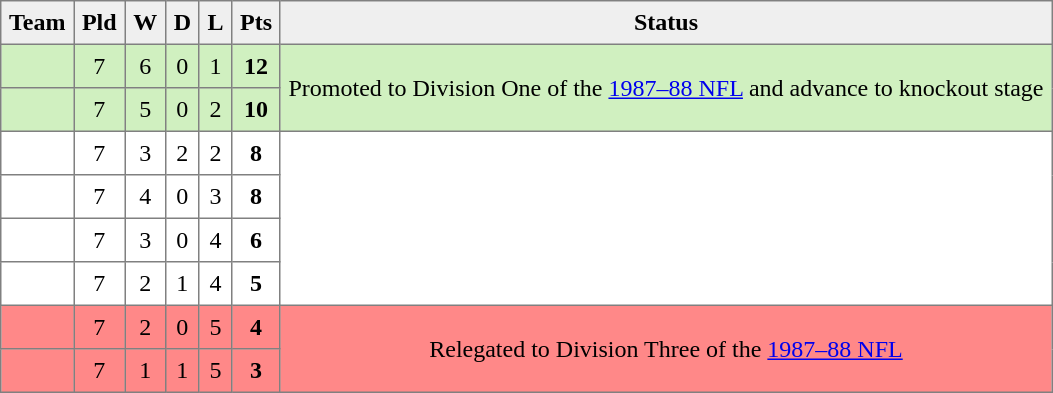<table style=border-collapse:collapse border=1 cellspacing=0 cellpadding=5>
<tr align=center bgcolor=#efefef>
<th>Team</th>
<th>Pld</th>
<th>W</th>
<th>D</th>
<th>L</th>
<th>Pts</th>
<th>Status</th>
</tr>
<tr align=center style="background:#D0F0C0;">
<td style="text-align:left;"> </td>
<td>7</td>
<td>6</td>
<td>0</td>
<td>1</td>
<td><strong>12</strong></td>
<td rowspan=2>Promoted to Division One of the <a href='#'>1987–88 NFL</a> and advance to knockout stage</td>
</tr>
<tr align=center style="background:#D0F0C0;">
<td style="text-align:left;"> </td>
<td>7</td>
<td>5</td>
<td>0</td>
<td>2</td>
<td><strong>10</strong></td>
</tr>
<tr align=center style="background:#FFFFFF;">
<td style="text-align:left;"> </td>
<td>7</td>
<td>3</td>
<td>2</td>
<td>2</td>
<td><strong>8</strong></td>
<td rowspan=4></td>
</tr>
<tr align=center style="background:#FFFFFF;">
<td style="text-align:left;"> </td>
<td>7</td>
<td>4</td>
<td>0</td>
<td>3</td>
<td><strong>8</strong></td>
</tr>
<tr align=center style="background:#FFFFFF;">
<td style="text-align:left;"> </td>
<td>7</td>
<td>3</td>
<td>0</td>
<td>4</td>
<td><strong>6</strong></td>
</tr>
<tr align=center style="background:#FFFFFF;">
<td style="text-align:left;"> </td>
<td>7</td>
<td>2</td>
<td>1</td>
<td>4</td>
<td><strong>5</strong></td>
</tr>
<tr align=center style="background:#FF8888;">
<td style="text-align:left;"> </td>
<td>7</td>
<td>2</td>
<td>0</td>
<td>5</td>
<td><strong>4</strong></td>
<td rowspan=2>Relegated to Division Three of the <a href='#'>1987–88 NFL</a></td>
</tr>
<tr align=center style="background:#FF8888;">
<td style="text-align:left;"> </td>
<td>7</td>
<td>1</td>
<td>1</td>
<td>5</td>
<td><strong>3</strong></td>
</tr>
</table>
